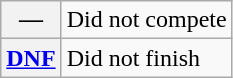<table class="wikitable">
<tr>
<th scope="row">—</th>
<td>Did not compete</td>
</tr>
<tr>
<th scope="row"><a href='#'>DNF</a></th>
<td>Did not finish</td>
</tr>
</table>
